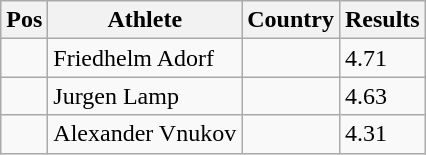<table class="wikitable">
<tr>
<th>Pos</th>
<th>Athlete</th>
<th>Country</th>
<th>Results</th>
</tr>
<tr>
<td align="center"></td>
<td>Friedhelm Adorf</td>
<td></td>
<td>4.71</td>
</tr>
<tr>
<td align="center"></td>
<td>Jurgen Lamp</td>
<td></td>
<td>4.63</td>
</tr>
<tr>
<td align="center"></td>
<td>Alexander Vnukov</td>
<td></td>
<td>4.31</td>
</tr>
</table>
